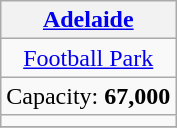<table class="wikitable" style="text-align:center">
<tr>
<th><a href='#'>Adelaide</a></th>
</tr>
<tr>
<td><a href='#'>Football Park</a></td>
</tr>
<tr>
<td>Capacity: <strong>67,000</strong></td>
</tr>
<tr>
<td></td>
</tr>
<tr>
</tr>
</table>
